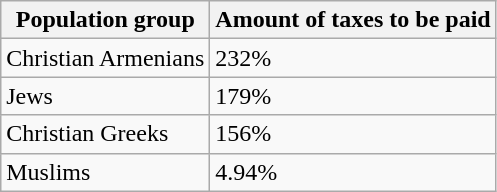<table class="wikitable">
<tr>
<th>Population group</th>
<th>Amount of taxes to be paid</th>
</tr>
<tr>
<td>Christian Armenians</td>
<td>232%</td>
</tr>
<tr>
<td>Jews</td>
<td>179%</td>
</tr>
<tr>
<td>Christian Greeks</td>
<td>156%</td>
</tr>
<tr>
<td>Muslims</td>
<td>4.94%</td>
</tr>
</table>
